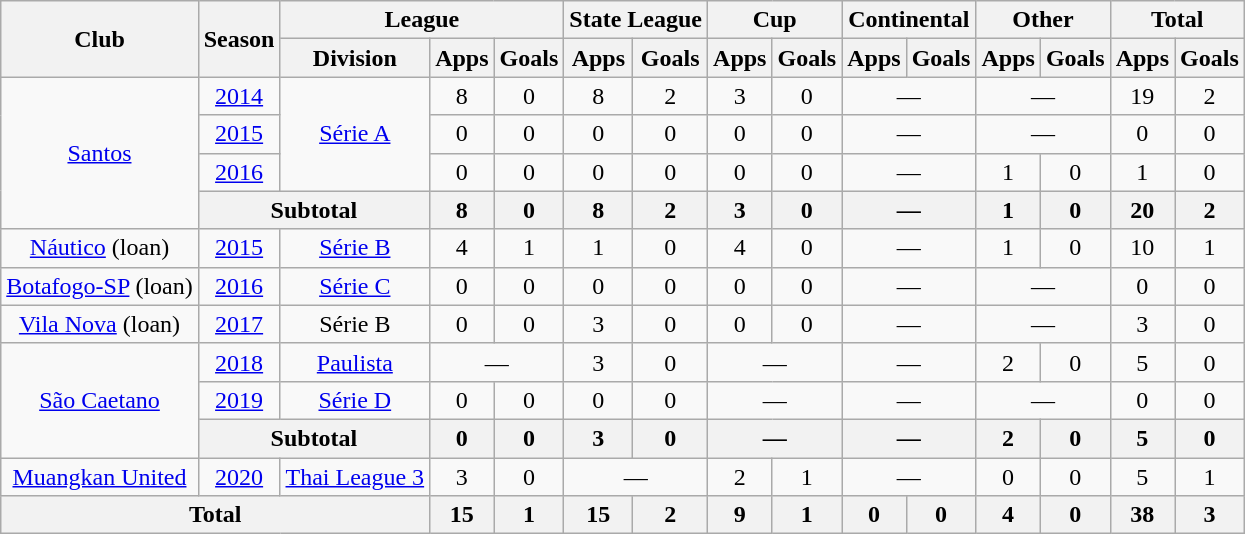<table class="wikitable" style="text-align: center;">
<tr>
<th rowspan="2">Club</th>
<th rowspan="2">Season</th>
<th colspan="3">League</th>
<th colspan="2">State League</th>
<th colspan="2">Cup</th>
<th colspan="2">Continental</th>
<th colspan="2">Other</th>
<th colspan="2">Total</th>
</tr>
<tr>
<th>Division</th>
<th>Apps</th>
<th>Goals</th>
<th>Apps</th>
<th>Goals</th>
<th>Apps</th>
<th>Goals</th>
<th>Apps</th>
<th>Goals</th>
<th>Apps</th>
<th>Goals</th>
<th>Apps</th>
<th>Goals</th>
</tr>
<tr>
<td rowspan="4" valign="center"><a href='#'>Santos</a></td>
<td><a href='#'>2014</a></td>
<td rowspan="3"><a href='#'>Série A</a></td>
<td>8</td>
<td>0</td>
<td>8</td>
<td>2</td>
<td>3</td>
<td>0</td>
<td colspan="2">—</td>
<td colspan="2">—</td>
<td>19</td>
<td>2</td>
</tr>
<tr>
<td><a href='#'>2015</a></td>
<td>0</td>
<td>0</td>
<td>0</td>
<td>0</td>
<td>0</td>
<td>0</td>
<td colspan="2">—</td>
<td colspan="2">—</td>
<td>0</td>
<td>0</td>
</tr>
<tr>
<td><a href='#'>2016</a></td>
<td>0</td>
<td>0</td>
<td>0</td>
<td>0</td>
<td>0</td>
<td>0</td>
<td colspan="2">—</td>
<td>1</td>
<td>0</td>
<td>1</td>
<td>0</td>
</tr>
<tr>
<th colspan="2">Subtotal</th>
<th>8</th>
<th>0</th>
<th>8</th>
<th>2</th>
<th>3</th>
<th>0</th>
<th colspan="2">—</th>
<th>1</th>
<th>0</th>
<th>20</th>
<th>2</th>
</tr>
<tr>
<td valign="center"><a href='#'>Náutico</a> (loan)</td>
<td><a href='#'>2015</a></td>
<td><a href='#'>Série B</a></td>
<td>4</td>
<td>1</td>
<td>1</td>
<td>0</td>
<td>4</td>
<td>0</td>
<td colspan="2">—</td>
<td>1</td>
<td>0</td>
<td>10</td>
<td>1</td>
</tr>
<tr>
<td valign="center"><a href='#'>Botafogo-SP</a> (loan)</td>
<td><a href='#'>2016</a></td>
<td><a href='#'>Série C</a></td>
<td>0</td>
<td>0</td>
<td>0</td>
<td>0</td>
<td>0</td>
<td>0</td>
<td colspan="2">—</td>
<td colspan="2">—</td>
<td>0</td>
<td>0</td>
</tr>
<tr>
<td valign="center"><a href='#'>Vila Nova</a> (loan)</td>
<td><a href='#'>2017</a></td>
<td>Série B</td>
<td>0</td>
<td>0</td>
<td>3</td>
<td>0</td>
<td>0</td>
<td>0</td>
<td colspan="2">—</td>
<td colspan="2">—</td>
<td>3</td>
<td>0</td>
</tr>
<tr>
<td rowspan="3" valign="center"><a href='#'>São Caetano</a></td>
<td><a href='#'>2018</a></td>
<td><a href='#'>Paulista</a></td>
<td colspan="2">—</td>
<td>3</td>
<td>0</td>
<td colspan="2">—</td>
<td colspan="2">—</td>
<td>2</td>
<td>0</td>
<td>5</td>
<td>0</td>
</tr>
<tr>
<td><a href='#'>2019</a></td>
<td><a href='#'>Série D</a></td>
<td>0</td>
<td>0</td>
<td>0</td>
<td>0</td>
<td colspan="2">—</td>
<td colspan="2">—</td>
<td colspan="2">—</td>
<td>0</td>
<td>0</td>
</tr>
<tr>
<th colspan="2">Subtotal</th>
<th>0</th>
<th>0</th>
<th>3</th>
<th>0</th>
<th colspan="2">—</th>
<th colspan="2">—</th>
<th>2</th>
<th>0</th>
<th>5</th>
<th>0</th>
</tr>
<tr>
<td valign="center"><a href='#'>Muangkan United</a></td>
<td><a href='#'>2020</a></td>
<td><a href='#'>Thai League 3</a></td>
<td>3</td>
<td>0</td>
<td colspan="2">—</td>
<td>2</td>
<td>1</td>
<td colspan="2">—</td>
<td>0</td>
<td>0</td>
<td>5</td>
<td>1</td>
</tr>
<tr>
<th colspan="3"><strong>Total</strong></th>
<th>15</th>
<th>1</th>
<th>15</th>
<th>2</th>
<th>9</th>
<th>1</th>
<th>0</th>
<th>0</th>
<th>4</th>
<th>0</th>
<th>38</th>
<th>3</th>
</tr>
</table>
